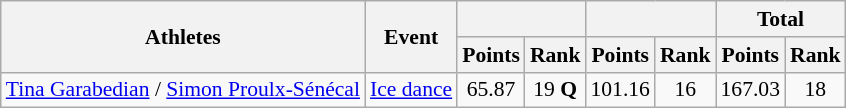<table class=wikitable style=font-size:90%;text-align:center>
<tr>
<th rowspan=2>Athletes</th>
<th rowspan=2>Event</th>
<th colspan=2></th>
<th colspan=2></th>
<th colspan=2>Total</th>
</tr>
<tr>
<th>Points</th>
<th>Rank</th>
<th>Points</th>
<th>Rank</th>
<th>Points</th>
<th>Rank</th>
</tr>
<tr>
<td align=left><a href='#'>Tina Garabedian</a> / <a href='#'>Simon Proulx-Sénécal</a></td>
<td align=left><a href='#'>Ice dance</a></td>
<td>65.87</td>
<td>19 <strong>Q</strong></td>
<td>101.16</td>
<td>16</td>
<td>167.03</td>
<td>18</td>
</tr>
</table>
